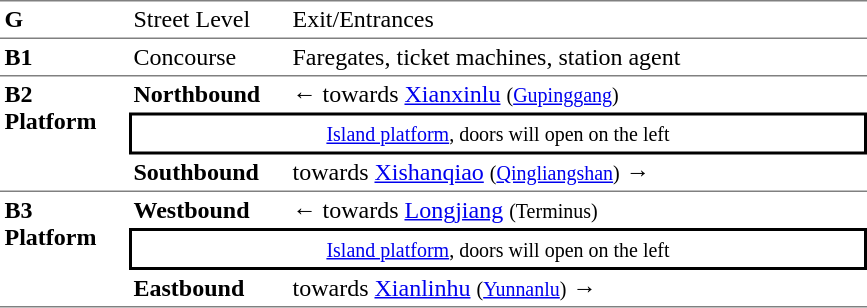<table cellspacing=0 cellpadding=3>
<tr>
<td style="border-top:solid 1px gray;border-bottom:solid 1px gray;" width=80 valign=top><strong>G</strong></td>
<td style="border-top:solid 1px gray;border-bottom:solid 1px gray;" width=100 valign=top>Street Level</td>
<td style="border-top:solid 1px gray;border-bottom:solid 1px gray;" width=380 valign=top>Exit/Entrances</td>
</tr>
<tr>
<td style="border-bottom:solid 1px gray;" valign=top><strong>B1</strong></td>
<td style="border-bottom:solid 1px gray;" valign=top>Concourse</td>
<td style="border-bottom:solid 1px gray;" valign=top>Faregates, ticket machines, station agent</td>
</tr>
<tr>
<td style="border-bottom:solid 1px gray;" rowspan=3 valign=top><strong>B2<br>Platform</strong></td>
<td><strong>Northbound</strong></td>
<td>←  towards <a href='#'>Xianxinlu</a> <small>(<a href='#'>Gupinggang</a>)</small></td>
</tr>
<tr>
<td style="border-right:solid 2px black;border-left:solid 2px black;border-top:solid 2px black;border-bottom:solid 2px black;text-align:center;" colspan=2><small><a href='#'>Island platform</a>, doors will open on the left</small></td>
</tr>
<tr>
<td style="border-bottom:solid 1px gray;"><strong>Southbound</strong></td>
<td style="border-bottom:solid 1px gray;">  towards <a href='#'>Xishanqiao</a> <small>(<a href='#'>Qingliangshan</a>)</small> →</td>
</tr>
<tr>
<td style="border-bottom:solid 1px gray;" rowspan=3 valign=top><strong>B3<br>Platform</strong></td>
<td><strong>Westbound</strong></td>
<td>←  towards <a href='#'>Longjiang</a> <small>(Terminus)</small></td>
</tr>
<tr>
<td style="border-right:solid 2px black;border-left:solid 2px black;border-top:solid 2px black;border-bottom:solid 2px black;text-align:center;" colspan=2><small><a href='#'>Island platform</a>, doors will open on the left</small></td>
</tr>
<tr>
<td style="border-bottom:solid 1px gray;"><strong>Eastbound</strong></td>
<td style="border-bottom:solid 1px gray;">  towards <a href='#'>Xianlinhu</a> <small>(<a href='#'>Yunnanlu</a>)</small> →</td>
</tr>
</table>
